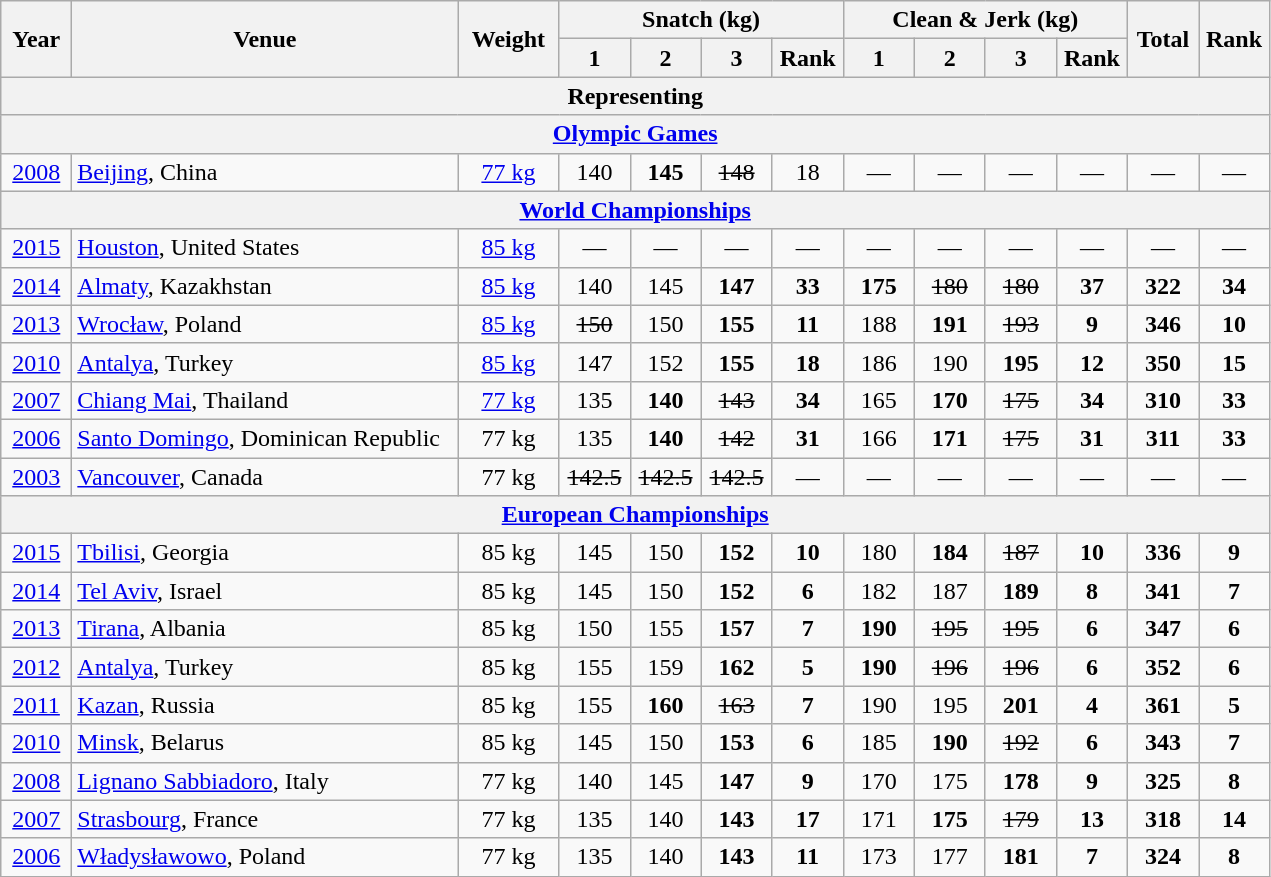<table class = "wikitable" style="text-align:center;">
<tr>
<th rowspan=2 width=40>Year</th>
<th rowspan=2 width=250>Venue</th>
<th rowspan=2 width=60>Weight</th>
<th colspan=4>Snatch (kg)</th>
<th colspan=4>Clean & Jerk (kg)</th>
<th rowspan=2 width=40>Total</th>
<th rowspan=2 width=40>Rank</th>
</tr>
<tr>
<th width=40>1</th>
<th width=40>2</th>
<th width=40>3</th>
<th width=40>Rank</th>
<th width=40>1</th>
<th width=40>2</th>
<th width=40>3</th>
<th width=40>Rank</th>
</tr>
<tr>
<th colspan=13>Representing </th>
</tr>
<tr>
<th colspan=13><a href='#'>Olympic Games</a></th>
</tr>
<tr>
<td><a href='#'>2008</a></td>
<td align=left> <a href='#'>Beijing</a>, China</td>
<td><a href='#'>77 kg</a></td>
<td>140</td>
<td><strong>145</strong></td>
<td><s>148</s></td>
<td>18</td>
<td>—</td>
<td>—</td>
<td>—</td>
<td>—</td>
<td>—</td>
<td>—</td>
</tr>
<tr>
<th colspan=13><a href='#'>World Championships</a></th>
</tr>
<tr>
<td><a href='#'>2015</a></td>
<td align=left> <a href='#'>Houston</a>, United States</td>
<td><a href='#'>85 kg</a></td>
<td>—</td>
<td>—</td>
<td>—</td>
<td>—</td>
<td>—</td>
<td>—</td>
<td>—</td>
<td>—</td>
<td>—</td>
<td>—</td>
</tr>
<tr>
<td><a href='#'>2014</a></td>
<td align=left> <a href='#'>Almaty</a>, Kazakhstan</td>
<td><a href='#'>85 kg</a></td>
<td>140</td>
<td>145</td>
<td><strong>147</strong></td>
<td><strong>33</strong></td>
<td><strong>175</strong></td>
<td><s>180</s></td>
<td><s>180</s></td>
<td><strong>37</strong></td>
<td><strong>322</strong></td>
<td><strong>34</strong></td>
</tr>
<tr>
<td><a href='#'>2013</a></td>
<td align=left> <a href='#'>Wrocław</a>, Poland</td>
<td><a href='#'>85 kg</a></td>
<td><s>150</s></td>
<td>150</td>
<td><strong>155</strong></td>
<td><strong>11</strong></td>
<td>188</td>
<td><strong>191</strong></td>
<td><s>193</s></td>
<td><strong>9</strong></td>
<td><strong>346</strong></td>
<td><strong>10</strong></td>
</tr>
<tr>
<td><a href='#'>2010</a></td>
<td align=left> <a href='#'>Antalya</a>, Turkey</td>
<td><a href='#'>85 kg</a></td>
<td>147</td>
<td>152</td>
<td><strong>155</strong></td>
<td><strong>18</strong></td>
<td>186</td>
<td>190</td>
<td><strong>195</strong></td>
<td><strong>12</strong></td>
<td><strong>350</strong></td>
<td><strong>15</strong></td>
</tr>
<tr>
<td><a href='#'>2007</a></td>
<td align=left> <a href='#'>Chiang Mai</a>, Thailand</td>
<td><a href='#'>77 kg</a></td>
<td>135</td>
<td><strong>140</strong></td>
<td><s>143</s></td>
<td><strong>34</strong></td>
<td>165</td>
<td><strong>170</strong></td>
<td><s>175</s></td>
<td><strong>34</strong></td>
<td><strong>310</strong></td>
<td><strong>33</strong></td>
</tr>
<tr>
<td><a href='#'>2006</a></td>
<td align=left> <a href='#'>Santo Domingo</a>, Dominican Republic</td>
<td>77 kg</td>
<td>135</td>
<td><strong>140</strong></td>
<td><s>142</s></td>
<td><strong>31</strong></td>
<td>166</td>
<td><strong>171</strong></td>
<td><s>175</s></td>
<td><strong>31</strong></td>
<td><strong>311</strong></td>
<td><strong>33</strong></td>
</tr>
<tr>
<td><a href='#'>2003</a></td>
<td align=left> <a href='#'>Vancouver</a>, Canada</td>
<td>77 kg</td>
<td><s>142.5</s></td>
<td><s>142.5</s></td>
<td><s>142.5</s></td>
<td>—</td>
<td>—</td>
<td>—</td>
<td>—</td>
<td>—</td>
<td>—</td>
<td>—</td>
</tr>
<tr>
<th colspan=13><a href='#'>European Championships</a></th>
</tr>
<tr>
<td><a href='#'>2015</a></td>
<td align=left> <a href='#'>Tbilisi</a>, Georgia</td>
<td>85 kg</td>
<td>145</td>
<td>150</td>
<td><strong>152</strong></td>
<td><strong>10</strong></td>
<td>180</td>
<td><strong>184</strong></td>
<td><s>187</s></td>
<td><strong>10</strong></td>
<td><strong>336</strong></td>
<td><strong>9</strong></td>
</tr>
<tr>
<td><a href='#'>2014</a></td>
<td align=left> <a href='#'>Tel Aviv</a>, Israel</td>
<td>85 kg</td>
<td>145</td>
<td>150</td>
<td><strong>152</strong></td>
<td><strong>6</strong></td>
<td>182</td>
<td>187</td>
<td><strong>189</strong></td>
<td><strong>8</strong></td>
<td><strong>341</strong></td>
<td><strong>7</strong></td>
</tr>
<tr>
<td><a href='#'>2013</a></td>
<td align=left> <a href='#'>Tirana</a>, Albania</td>
<td>85 kg</td>
<td>150</td>
<td>155</td>
<td><strong>157</strong></td>
<td><strong>7</strong></td>
<td><strong>190</strong></td>
<td><s>195</s></td>
<td><s>195</s></td>
<td><strong>6</strong></td>
<td><strong>347</strong></td>
<td><strong>6</strong></td>
</tr>
<tr>
<td><a href='#'>2012</a></td>
<td align=left> <a href='#'>Antalya</a>, Turkey</td>
<td>85 kg</td>
<td>155</td>
<td>159</td>
<td><strong>162</strong></td>
<td><strong>5</strong></td>
<td><strong>190</strong></td>
<td><s>196</s></td>
<td><s>196</s></td>
<td><strong>6</strong></td>
<td><strong>352</strong></td>
<td><strong>6</strong></td>
</tr>
<tr>
<td><a href='#'>2011</a></td>
<td align=left> <a href='#'>Kazan</a>, Russia</td>
<td>85 kg</td>
<td>155</td>
<td><strong>160</strong></td>
<td><s>163</s></td>
<td><strong>7</strong></td>
<td>190</td>
<td>195</td>
<td><strong>201</strong></td>
<td><strong>4</strong></td>
<td><strong>361</strong></td>
<td><strong>5</strong></td>
</tr>
<tr>
<td><a href='#'>2010</a></td>
<td align=left> <a href='#'>Minsk</a>, Belarus</td>
<td>85 kg</td>
<td>145</td>
<td>150</td>
<td><strong>153</strong></td>
<td><strong>6</strong></td>
<td>185</td>
<td><strong>190</strong></td>
<td><s>192</s></td>
<td><strong>6</strong></td>
<td><strong>343</strong></td>
<td><strong>7</strong></td>
</tr>
<tr>
<td><a href='#'>2008</a></td>
<td align=left> <a href='#'>Lignano Sabbiadoro</a>, Italy</td>
<td>77 kg</td>
<td>140</td>
<td>145</td>
<td><strong>147</strong></td>
<td><strong>9</strong></td>
<td>170</td>
<td>175</td>
<td><strong>178</strong></td>
<td><strong>9</strong></td>
<td><strong>325</strong></td>
<td><strong>8</strong></td>
</tr>
<tr>
<td><a href='#'>2007</a></td>
<td align=left> <a href='#'>Strasbourg</a>, France</td>
<td>77 kg</td>
<td>135</td>
<td>140</td>
<td><strong>143</strong></td>
<td><strong>17</strong></td>
<td>171</td>
<td><strong>175</strong></td>
<td><s>179</s></td>
<td><strong>13</strong></td>
<td><strong>318</strong></td>
<td><strong>14</strong></td>
</tr>
<tr>
<td><a href='#'>2006</a></td>
<td align=left> <a href='#'>Władysławowo</a>, Poland</td>
<td>77 kg</td>
<td>135</td>
<td>140</td>
<td><strong>143</strong></td>
<td><strong>11</strong></td>
<td>173</td>
<td>177</td>
<td><strong>181</strong></td>
<td><strong>7</strong></td>
<td><strong>324</strong></td>
<td><strong>8</strong></td>
</tr>
</table>
